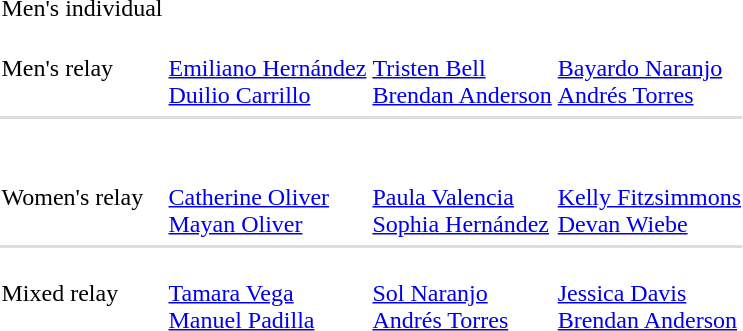<table>
<tr>
<td>Men's individual<br></td>
<td></td>
<td></td>
<td></td>
</tr>
<tr>
<td>Men's relay<br></td>
<td><br><a href='#'>Emiliano Hernández</a><br><a href='#'>Duilio Carrillo</a></td>
<td><br><a href='#'>Tristen Bell</a><br><a href='#'>Brendan Anderson</a></td>
<td><br><a href='#'>Bayardo Naranjo</a><br><a href='#'>Andrés Torres</a></td>
</tr>
<tr>
</tr>
<tr bgcolor=#DDDDDD>
<td colspan=7></td>
</tr>
<tr>
<td><br></td>
<td></td>
<td></td>
<td></td>
</tr>
<tr>
<td>Women's relay<br></td>
<td><br><a href='#'>Catherine Oliver</a><br><a href='#'>Mayan Oliver</a></td>
<td><br><a href='#'>Paula Valencia</a><br><a href='#'>Sophia Hernández</a></td>
<td><br><a href='#'>Kelly Fitzsimmons</a><br><a href='#'>Devan Wiebe</a></td>
</tr>
<tr>
</tr>
<tr bgcolor=#DDDDDD>
<td colspan=7></td>
</tr>
<tr>
<td>Mixed relay<br></td>
<td><br><a href='#'>Tamara Vega</a><br><a href='#'>Manuel Padilla</a></td>
<td><br><a href='#'>Sol Naranjo</a><br><a href='#'>Andrés Torres</a></td>
<td><br><a href='#'>Jessica Davis</a><br><a href='#'>Brendan Anderson</a></td>
</tr>
</table>
